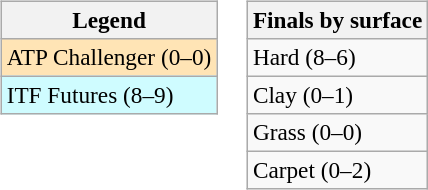<table>
<tr valign=top>
<td><br><table class=wikitable style=font-size:97%>
<tr>
<th>Legend</th>
</tr>
<tr bgcolor=moccasin>
<td>ATP Challenger (0–0)</td>
</tr>
<tr bgcolor=cffcff>
<td>ITF Futures (8–9)</td>
</tr>
</table>
</td>
<td><br><table class=wikitable style=font-size:97%>
<tr>
<th>Finals by surface</th>
</tr>
<tr>
<td>Hard (8–6)</td>
</tr>
<tr>
<td>Clay (0–1)</td>
</tr>
<tr>
<td>Grass (0–0)</td>
</tr>
<tr>
<td>Carpet (0–2)</td>
</tr>
</table>
</td>
</tr>
</table>
